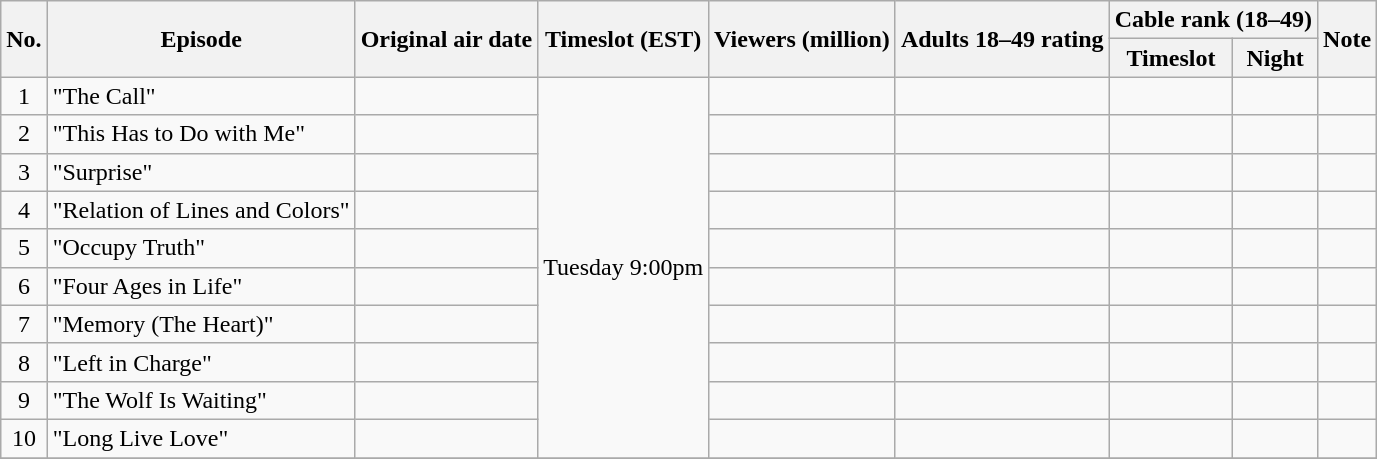<table style="text-align:center;" class="wikitable sortable">
<tr>
<th rowspan="2">No.</th>
<th rowspan="2">Episode</th>
<th rowspan="2">Original air date</th>
<th rowspan="2">Timeslot (EST)</th>
<th rowspan="2">Viewers (million)</th>
<th rowspan="2">Adults 18–49 rating</th>
<th scope="col" colspan=2>Cable rank (18–49)</th>
<th scope="col" rowspan="2">Note</th>
</tr>
<tr>
<th scope="col">Timeslot</th>
<th scope="col">Night</th>
</tr>
<tr>
<td>1</td>
<td style="text-align:left">"The Call"</td>
<td></td>
<td rowspan="10">Tuesday 9:00pm</td>
<td></td>
<td></td>
<td></td>
<td></td>
<td></td>
</tr>
<tr>
<td>2</td>
<td style="text-align:left">"This Has to Do with Me"</td>
<td></td>
<td></td>
<td></td>
<td></td>
<td></td>
<td></td>
</tr>
<tr>
<td>3</td>
<td style="text-align:left">"Surprise"</td>
<td></td>
<td></td>
<td></td>
<td></td>
<td></td>
<td></td>
</tr>
<tr>
<td>4</td>
<td style="text-align:left">"Relation of Lines and Colors"</td>
<td></td>
<td></td>
<td></td>
<td></td>
<td></td>
<td></td>
</tr>
<tr>
<td>5</td>
<td style="text-align:left">"Occupy Truth"</td>
<td></td>
<td></td>
<td></td>
<td></td>
<td></td>
<td></td>
</tr>
<tr>
<td>6</td>
<td style="text-align:left">"Four Ages in Life"</td>
<td></td>
<td></td>
<td></td>
<td></td>
<td></td>
<td></td>
</tr>
<tr>
<td>7</td>
<td style="text-align:left">"Memory (The Heart)"</td>
<td></td>
<td></td>
<td></td>
<td></td>
<td></td>
<td></td>
</tr>
<tr>
<td>8</td>
<td style="text-align:left">"Left in Charge"</td>
<td></td>
<td></td>
<td></td>
<td></td>
<td></td>
<td></td>
</tr>
<tr>
<td>9</td>
<td style="text-align:left">"The Wolf Is Waiting"</td>
<td></td>
<td></td>
<td></td>
<td></td>
<td></td>
<td></td>
</tr>
<tr>
<td>10</td>
<td style="text-align:left">"Long Live Love"</td>
<td></td>
<td></td>
<td></td>
<td></td>
<td></td>
<td></td>
</tr>
<tr>
</tr>
</table>
